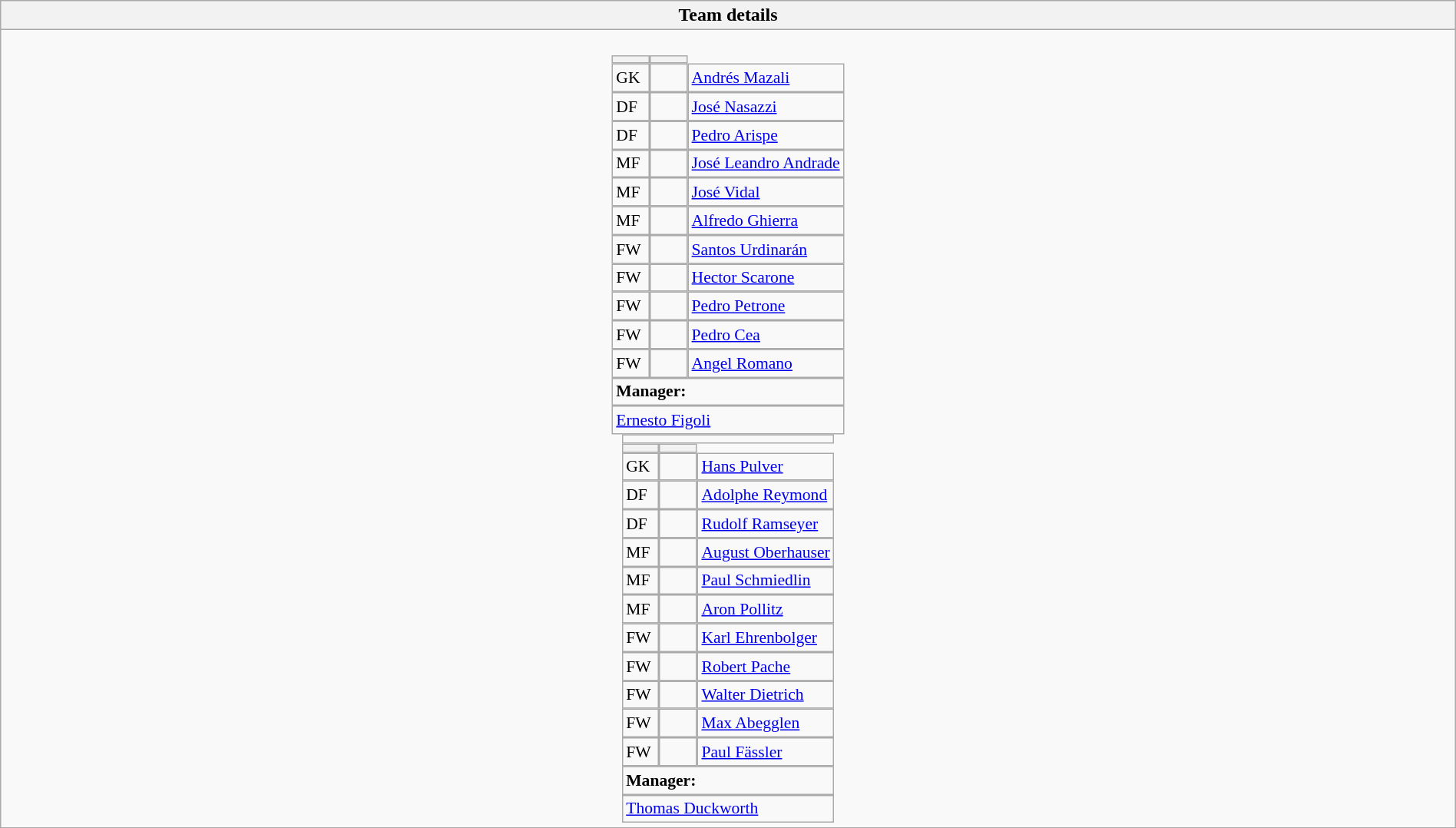<table style="width:100%" class="wikitable collapsible collapsed">
<tr>
<th>Team details</th>
</tr>
<tr>
<td><br>

<table style="font-size:90%; margin-left:auto; margin-right:auto;" cellspacing="0" cellpadding="0">
<tr>
<th width="25"></th>
<th width="25"></th>
</tr>
<tr>
<td>GK</td>
<td></td>
<td><a href='#'>Andrés Mazali</a></td>
</tr>
<tr>
<td>DF</td>
<td></td>
<td><a href='#'>José Nasazzi</a></td>
</tr>
<tr>
<td>DF</td>
<td></td>
<td><a href='#'>Pedro Arispe</a></td>
</tr>
<tr>
<td>MF</td>
<td></td>
<td><a href='#'>José Leandro Andrade</a></td>
</tr>
<tr>
<td>MF</td>
<td></td>
<td><a href='#'>José Vidal</a></td>
</tr>
<tr>
<td>MF</td>
<td></td>
<td><a href='#'>Alfredo Ghierra</a></td>
</tr>
<tr>
<td>FW</td>
<td></td>
<td><a href='#'>Santos Urdinarán</a></td>
</tr>
<tr>
<td>FW</td>
<td></td>
<td><a href='#'>Hector Scarone</a></td>
</tr>
<tr>
<td>FW</td>
<td></td>
<td><a href='#'>Pedro Petrone</a></td>
</tr>
<tr>
<td>FW</td>
<td></td>
<td><a href='#'>Pedro Cea</a></td>
</tr>
<tr>
<td>FW</td>
<td></td>
<td><a href='#'>Angel Romano</a></td>
</tr>
<tr>
<td colspan=3><strong>Manager:</strong></td>
</tr>
<tr>
<td colspan="4"> <a href='#'>Ernesto Figoli</a></td>
</tr>
</table>



<table style="font-size:90%; margin-left:auto; margin-right:auto;" cellspacing="0" cellpadding="0">
<tr>
<td colspan="4"></td>
</tr>
<tr>
<th width="25"></th>
<th width="25"></th>
</tr>
<tr>
<td>GK</td>
<td></td>
<td><a href='#'>Hans Pulver</a></td>
</tr>
<tr>
<td>DF</td>
<td></td>
<td><a href='#'>Adolphe Reymond</a></td>
</tr>
<tr>
<td>DF</td>
<td></td>
<td><a href='#'>Rudolf Ramseyer</a></td>
</tr>
<tr>
<td>MF</td>
<td></td>
<td><a href='#'>August Oberhauser</a></td>
</tr>
<tr>
<td>MF</td>
<td></td>
<td><a href='#'>Paul Schmiedlin</a></td>
</tr>
<tr>
<td>MF</td>
<td></td>
<td><a href='#'>Aron Pollitz</a></td>
</tr>
<tr>
<td>FW</td>
<td></td>
<td><a href='#'>Karl Ehrenbolger</a></td>
</tr>
<tr>
<td>FW</td>
<td></td>
<td><a href='#'>Robert Pache</a></td>
</tr>
<tr>
<td>FW</td>
<td></td>
<td><a href='#'>Walter Dietrich</a></td>
</tr>
<tr>
<td>FW</td>
<td></td>
<td><a href='#'>Max Abegglen</a></td>
</tr>
<tr>
<td>FW</td>
<td></td>
<td><a href='#'>Paul Fässler</a></td>
</tr>
<tr>
<td colspan=3><strong>Manager:</strong></td>
</tr>
<tr>
<td colspan="4"> <a href='#'>Thomas Duckworth</a></td>
</tr>
<tr>
</tr>
</table>
</td>
</tr>
</table>
